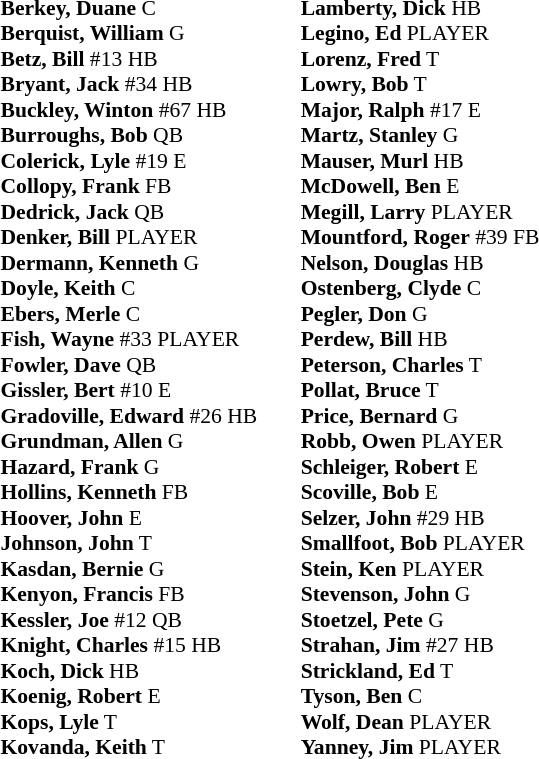<table class="toccolours" style="border-collapse:collapse; font-size:90%;">
<tr>
<td colspan="7" align="center"></td>
</tr>
<tr>
<td colspan=7 align="right"></td>
</tr>
<tr>
<td valign="top"><br><strong>Berkey, Duane</strong>  C<br>
<strong>Berquist, William</strong>  G<br>
<strong>Betz, Bill</strong> #13 HB<br>
<strong>Bryant, Jack</strong> #34 HB<br>
<strong>Buckley, Winton</strong> #67 HB<br>
<strong>Burroughs, Bob</strong>  QB<br>
<strong>Colerick, Lyle</strong> #19 E<br>
<strong>Collopy, Frank</strong>  FB<br>
<strong>Dedrick, Jack</strong>  QB<br>
<strong>Denker, Bill</strong>  PLAYER<br>
<strong>Dermann, Kenneth</strong>  G<br>
<strong>Doyle, Keith</strong>  C<br>
<strong>Ebers, Merle</strong>  C<br>
<strong>Fish, Wayne</strong> #33 PLAYER<br>
<strong>Fowler, Dave</strong>  QB<br>
<strong>Gissler, Bert</strong> #10 E<br>
<strong>Gradoville, Edward</strong> #26 HB<br>
<strong>Grundman, Allen</strong>  G<br>
<strong>Hazard, Frank</strong>  G<br>
<strong>Hollins, Kenneth</strong>  FB<br>
<strong>Hoover, John</strong>  E<br>
<strong>Johnson, John</strong>  T<br>
<strong>Kasdan, Bernie</strong>  G<br>
<strong>Kenyon, Francis</strong>  FB<br>
<strong>Kessler, Joe</strong> #12 QB<br>
<strong>Knight, Charles</strong> #15 HB<br>
<strong>Koch, Dick</strong>  HB<br>
<strong>Koenig, Robert</strong>  E<br>
<strong>Kops, Lyle</strong>  T<br>
<strong>Kovanda, Keith</strong>  T</td>
<td width="25"> </td>
<td valign="top"><br><strong>Lamberty, Dick</strong>  HB<br>
<strong>Legino, Ed</strong>  PLAYER<br>
<strong>Lorenz, Fred</strong>  T<br>
<strong>Lowry, Bob</strong>  T<br>
<strong>Major, Ralph</strong> #17 E<br>
<strong>Martz, Stanley</strong>  G<br>
<strong>Mauser, Murl</strong>  HB<br>
<strong>McDowell, Ben</strong>  E<br>
<strong>Megill, Larry</strong>  PLAYER<br>
<strong>Mountford, Roger</strong> #39 FB<br>
<strong>Nelson, Douglas</strong>  HB<br>
<strong>Ostenberg, Clyde</strong>  C<br>
<strong>Pegler, Don</strong>  G<br>
<strong>Perdew, Bill</strong>  HB<br>
<strong>Peterson, Charles</strong>  T<br>
<strong>Pollat, Bruce</strong>  T<br>
<strong>Price, Bernard</strong>  G<br>
<strong>Robb, Owen</strong>  PLAYER<br>
<strong>Schleiger, Robert</strong>  E<br>
<strong>Scoville, Bob</strong>  E<br>
<strong>Selzer, John</strong> #29 HB<br>
<strong>Smallfoot, Bob</strong>  PLAYER<br>
<strong>Stein, Ken</strong>  PLAYER<br>
<strong>Stevenson, John</strong>  G<br>
<strong>Stoetzel, Pete</strong>  G<br>
<strong>Strahan, Jim</strong> #27 HB<br>
<strong>Strickland, Ed</strong>  T<br>
<strong>Tyson, Ben</strong>  C<br>
<strong>Wolf, Dean</strong>  PLAYER<br>
<strong>Yanney, Jim</strong>  PLAYER</td>
</tr>
</table>
